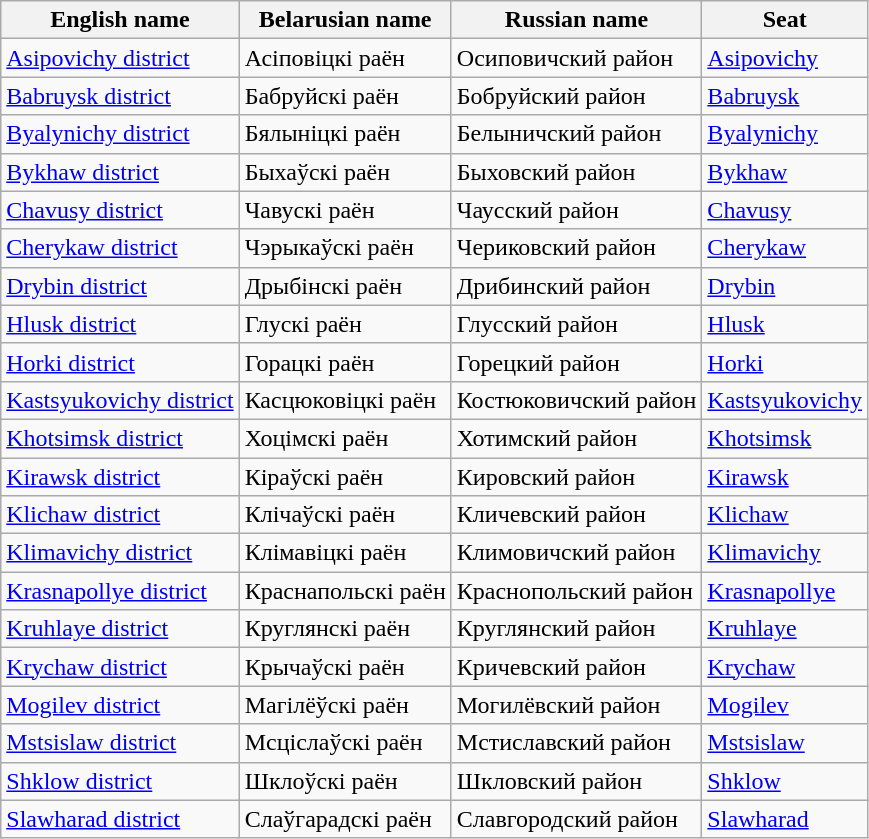<table class="wikitable sortable">
<tr>
<th>English name</th>
<th>Belarusian name</th>
<th>Russian name</th>
<th>Seat</th>
</tr>
<tr>
<td><a href='#'>Asipovichy district</a></td>
<td>Асіповіцкі раён</td>
<td>Осиповичский район</td>
<td><a href='#'>Asipovichy</a></td>
</tr>
<tr>
<td><a href='#'>Babruysk district</a></td>
<td>Бабруйскі раён</td>
<td>Бобруйский район</td>
<td><a href='#'>Babruysk</a></td>
</tr>
<tr>
<td><a href='#'>Byalynichy district</a></td>
<td>Бялыніцкі раён</td>
<td>Белыничский район</td>
<td><a href='#'>Byalynichy</a></td>
</tr>
<tr>
<td><a href='#'>Bykhaw district</a></td>
<td>Быхаўскі раён</td>
<td>Быховский район</td>
<td><a href='#'>Bykhaw</a></td>
</tr>
<tr>
<td><a href='#'>Chavusy district</a></td>
<td>Чавускі раён</td>
<td>Чаусский район</td>
<td><a href='#'>Chavusy</a></td>
</tr>
<tr>
<td><a href='#'>Cherykaw district</a></td>
<td>Чэрыкаўскі раён</td>
<td>Чериковский район</td>
<td><a href='#'>Cherykaw</a></td>
</tr>
<tr>
<td><a href='#'>Drybin district</a></td>
<td>Дрыбінскі раён</td>
<td>Дрибинский район</td>
<td><a href='#'>Drybin</a></td>
</tr>
<tr>
<td><a href='#'>Hlusk district</a></td>
<td>Глускі раён</td>
<td>Глусский район</td>
<td><a href='#'>Hlusk</a></td>
</tr>
<tr>
<td><a href='#'>Horki district</a></td>
<td>Горацкі раён</td>
<td>Горецкий район</td>
<td><a href='#'>Horki</a></td>
</tr>
<tr>
<td><a href='#'>Kastsyukovichy district</a></td>
<td>Касцюковіцкі раён</td>
<td>Костюковичский район</td>
<td><a href='#'>Kastsyukovichy</a></td>
</tr>
<tr>
<td><a href='#'>Khotsimsk district</a></td>
<td>Хоцімскі раён</td>
<td>Хотимский район</td>
<td><a href='#'>Khotsimsk</a></td>
</tr>
<tr>
<td><a href='#'>Kirawsk district</a></td>
<td>Кіраўскі раён</td>
<td>Кировский район</td>
<td><a href='#'>Kirawsk</a></td>
</tr>
<tr>
<td><a href='#'>Klichaw district</a></td>
<td>Клічаўскі раён</td>
<td>Кличевский район</td>
<td><a href='#'>Klichaw</a></td>
</tr>
<tr>
<td><a href='#'>Klimavichy district</a></td>
<td>Клімавіцкі раён</td>
<td>Климовичский район</td>
<td><a href='#'>Klimavichy</a></td>
</tr>
<tr>
<td><a href='#'>Krasnapollye district</a></td>
<td>Краснапольскі раён</td>
<td>Краснопольский район</td>
<td><a href='#'>Krasnapollye</a></td>
</tr>
<tr>
<td><a href='#'>Kruhlaye district</a></td>
<td>Круглянскі раён</td>
<td>Круглянский район</td>
<td><a href='#'>Kruhlaye</a></td>
</tr>
<tr>
<td><a href='#'>Krychaw district</a></td>
<td>Крычаўскі раён</td>
<td>Кричевский район</td>
<td><a href='#'>Krychaw</a></td>
</tr>
<tr>
<td><a href='#'>Mogilev district</a></td>
<td>Магілёўскі раён</td>
<td>Могилёвский район</td>
<td><a href='#'>Mogilev</a></td>
</tr>
<tr>
<td><a href='#'>Mstsislaw district</a></td>
<td>Мсціслаўскі раён</td>
<td>Мстиславский район</td>
<td><a href='#'>Mstsislaw</a></td>
</tr>
<tr>
<td><a href='#'>Shklow district</a></td>
<td>Шклоўскі раён</td>
<td>Шкловский район</td>
<td><a href='#'>Shklow</a></td>
</tr>
<tr>
<td><a href='#'>Slawharad district</a></td>
<td>Слаўгарадскі раён</td>
<td>Славгородский район</td>
<td><a href='#'>Slawharad</a></td>
</tr>
</table>
